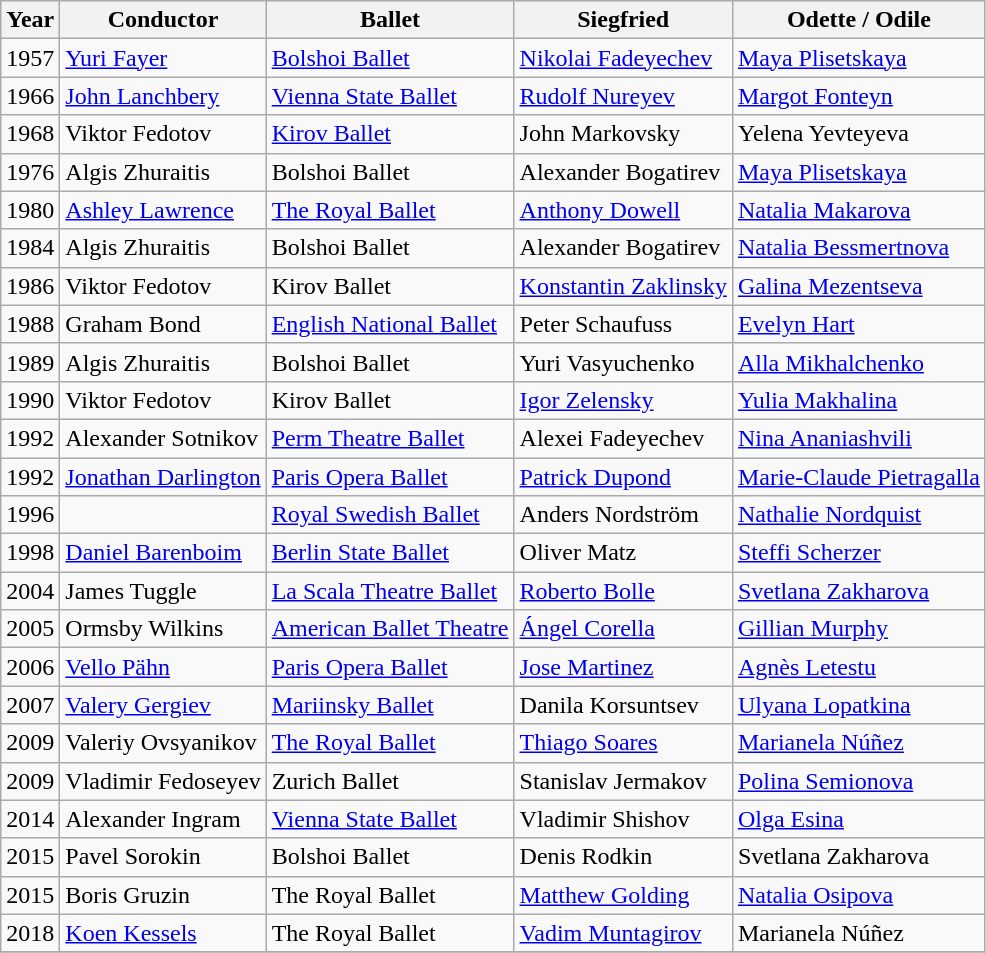<table class="wikitable">
<tr>
<th>Year</th>
<th>Conductor</th>
<th>Ballet</th>
<th>Siegfried</th>
<th>Odette / Odile</th>
</tr>
<tr>
<td>1957</td>
<td><a href='#'>Yuri Fayer</a></td>
<td><a href='#'>Bolshoi Ballet</a></td>
<td><a href='#'>Nikolai Fadeyechev</a></td>
<td><a href='#'>Maya Plisetskaya</a></td>
</tr>
<tr>
<td>1966</td>
<td><a href='#'>John Lanchbery</a></td>
<td><a href='#'>Vienna State Ballet</a></td>
<td><a href='#'>Rudolf Nureyev</a></td>
<td><a href='#'>Margot Fonteyn</a></td>
</tr>
<tr>
<td>1968</td>
<td>Viktor Fedotov</td>
<td><a href='#'>Kirov Ballet</a></td>
<td>John Markovsky</td>
<td>Yelena Yevteyeva</td>
</tr>
<tr>
<td>1976</td>
<td>Algis Zhuraitis</td>
<td>Bolshoi Ballet</td>
<td>Alexander Bogatirev</td>
<td><a href='#'>Maya Plisetskaya</a></td>
</tr>
<tr>
<td>1980</td>
<td><a href='#'>Ashley Lawrence</a></td>
<td><a href='#'>The Royal Ballet</a></td>
<td><a href='#'>Anthony Dowell</a></td>
<td><a href='#'>Natalia Makarova</a></td>
</tr>
<tr>
<td>1984</td>
<td>Algis Zhuraitis</td>
<td>Bolshoi Ballet</td>
<td>Alexander Bogatirev</td>
<td><a href='#'>Natalia Bessmertnova</a></td>
</tr>
<tr>
<td>1986</td>
<td>Viktor Fedotov</td>
<td>Kirov Ballet</td>
<td><a href='#'>Konstantin Zaklinsky</a></td>
<td><a href='#'>Galina Mezentseva</a></td>
</tr>
<tr>
<td>1988</td>
<td>Graham Bond</td>
<td><a href='#'>English National Ballet</a></td>
<td>Peter Schaufuss</td>
<td><a href='#'>Evelyn Hart</a></td>
</tr>
<tr>
<td>1989</td>
<td>Algis Zhuraitis</td>
<td>Bolshoi Ballet</td>
<td>Yuri Vasyuchenko</td>
<td><a href='#'>Alla Mikhalchenko</a></td>
</tr>
<tr>
<td>1990</td>
<td>Viktor Fedotov</td>
<td>Kirov Ballet</td>
<td><a href='#'>Igor Zelensky</a></td>
<td><a href='#'>Yulia Makhalina</a></td>
</tr>
<tr>
<td>1992</td>
<td>Alexander Sotnikov</td>
<td><a href='#'>Perm Theatre Ballet</a></td>
<td>Alexei Fadeyechev</td>
<td><a href='#'>Nina Ananiashvili</a></td>
</tr>
<tr>
<td>1992</td>
<td><a href='#'>Jonathan Darlington</a></td>
<td><a href='#'>Paris Opera Ballet</a></td>
<td><a href='#'>Patrick Dupond</a></td>
<td><a href='#'>Marie-Claude Pietragalla</a></td>
</tr>
<tr>
<td>1996</td>
<td></td>
<td><a href='#'>Royal Swedish Ballet</a></td>
<td>Anders Nordström</td>
<td><a href='#'>Nathalie Nordquist</a></td>
</tr>
<tr>
<td>1998</td>
<td><a href='#'>Daniel Barenboim</a></td>
<td><a href='#'>Berlin State Ballet</a></td>
<td>Oliver Matz</td>
<td><a href='#'>Steffi Scherzer</a></td>
</tr>
<tr>
<td>2004</td>
<td>James Tuggle</td>
<td><a href='#'>La Scala Theatre Ballet</a></td>
<td><a href='#'>Roberto Bolle</a></td>
<td><a href='#'>Svetlana Zakharova</a></td>
</tr>
<tr>
<td>2005</td>
<td>Ormsby Wilkins</td>
<td><a href='#'>American Ballet Theatre</a></td>
<td><a href='#'>Ángel Corella</a></td>
<td><a href='#'>Gillian Murphy</a></td>
</tr>
<tr>
<td>2006</td>
<td><a href='#'>Vello Pähn</a></td>
<td><a href='#'>Paris Opera Ballet</a></td>
<td><a href='#'>Jose Martinez</a></td>
<td><a href='#'>Agnès Letestu</a></td>
</tr>
<tr>
<td>2007</td>
<td><a href='#'>Valery Gergiev</a></td>
<td><a href='#'>Mariinsky Ballet</a></td>
<td>Danila Korsuntsev</td>
<td><a href='#'>Ulyana Lopatkina</a></td>
</tr>
<tr>
<td>2009</td>
<td>Valeriy Ovsyanikov</td>
<td><a href='#'>The Royal Ballet</a></td>
<td><a href='#'>Thiago Soares</a></td>
<td><a href='#'>Marianela Núñez</a></td>
</tr>
<tr>
<td>2009</td>
<td>Vladimir Fedoseyev</td>
<td>Zurich Ballet</td>
<td>Stanislav Jermakov</td>
<td><a href='#'>Polina Semionova</a></td>
</tr>
<tr>
<td>2014</td>
<td>Alexander Ingram</td>
<td><a href='#'>Vienna State Ballet</a></td>
<td>Vladimir Shishov</td>
<td><a href='#'>Olga Esina</a></td>
</tr>
<tr>
<td>2015</td>
<td>Pavel Sorokin</td>
<td>Bolshoi Ballet</td>
<td>Denis Rodkin</td>
<td>Svetlana Zakharova</td>
</tr>
<tr>
<td>2015</td>
<td>Boris Gruzin</td>
<td>The Royal Ballet</td>
<td><a href='#'>Matthew Golding</a></td>
<td><a href='#'>Natalia Osipova</a></td>
</tr>
<tr>
<td>2018</td>
<td><a href='#'>Koen Kessels</a></td>
<td>The Royal Ballet</td>
<td><a href='#'>Vadim Muntagirov</a></td>
<td>Marianela Núñez</td>
</tr>
<tr>
</tr>
</table>
